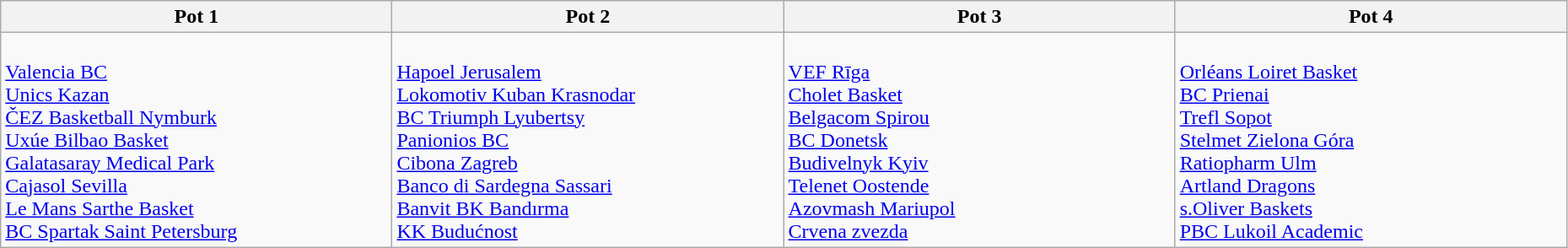<table class="wikitable" style="width:98%;">
<tr>
<th width=16%><strong>Pot 1</strong></th>
<th width=16%><strong>Pot 2</strong></th>
<th width=16%><strong>Pot 3</strong></th>
<th width=16%><strong>Pot 4</strong></th>
</tr>
<tr>
<td><br> <a href='#'>Valencia BC</a> <br>
 <a href='#'>Unics Kazan</a><br>
 <a href='#'>ČEZ Basketball Nymburk</a><br>
 <a href='#'>Uxúe Bilbao Basket</a><br>
 <a href='#'>Galatasaray Medical Park</a><br>
 <a href='#'>Cajasol Sevilla</a><br>
 <a href='#'>Le Mans Sarthe Basket</a><br>
 <a href='#'>BC Spartak Saint Petersburg</a><br></td>
<td><br> <a href='#'>Hapoel Jerusalem</a> <br>
 <a href='#'>Lokomotiv Kuban Krasnodar</a><br>
 <a href='#'>BC Triumph Lyubertsy</a><br>
 <a href='#'>Panionios BC</a><br>
 <a href='#'>Cibona Zagreb</a><br>
 <a href='#'>Banco di Sardegna Sassari</a><br>
 <a href='#'>Banvit BK Bandırma</a><br>
 <a href='#'>KK Budućnost</a><br></td>
<td><br> <a href='#'>VEF Rīga</a> <br>
 <a href='#'>Cholet Basket</a><br>
 <a href='#'>Belgacom Spirou</a><br>
 <a href='#'>BC Donetsk</a><br>
 <a href='#'>Budivelnyk Kyiv</a><br>
 <a href='#'>Telenet Oostende</a><br>
 <a href='#'>Azovmash Mariupol</a><br>
 <a href='#'>Crvena zvezda</a><br></td>
<td><br> <a href='#'>Orléans Loiret Basket</a> <br>
 <a href='#'>BC Prienai</a><br>
 <a href='#'>Trefl Sopot</a><br>
 <a href='#'>Stelmet Zielona Góra</a><br>
 <a href='#'>Ratiopharm Ulm</a><br>
 <a href='#'>Artland Dragons</a><br>
 <a href='#'>s.Oliver Baskets</a><br>
 <a href='#'>PBC Lukoil Academic</a><br></td>
</tr>
</table>
